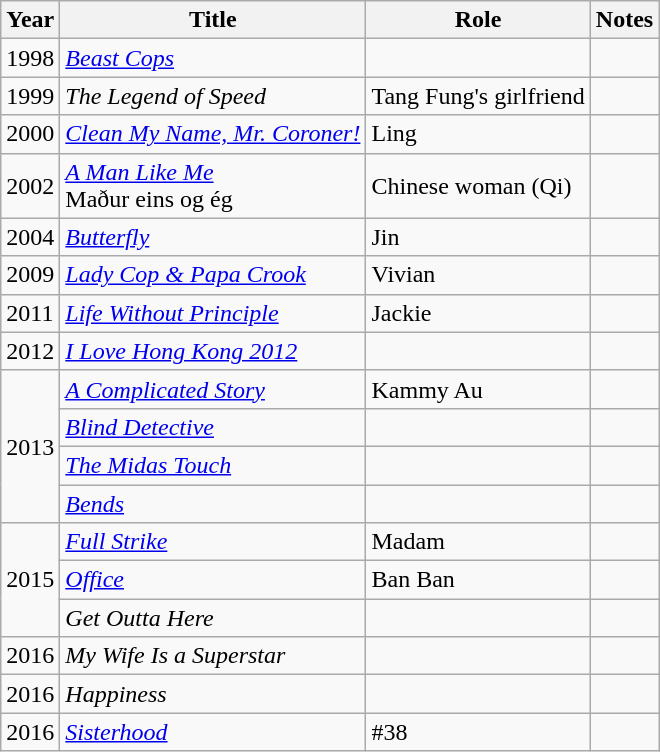<table class="wikitable sortable">
<tr>
<th>Year</th>
<th>Title</th>
<th>Role</th>
<th class="unsortable">Notes</th>
</tr>
<tr>
<td>1998</td>
<td><em><a href='#'>Beast Cops</a></em></td>
<td></td>
<td></td>
</tr>
<tr>
<td>1999</td>
<td><em>The Legend of Speed</em></td>
<td>Tang Fung's girlfriend</td>
<td></td>
</tr>
<tr>
<td>2000</td>
<td><em><a href='#'>Clean My Name, Mr. Coroner!</a></em></td>
<td>Ling</td>
<td></td>
</tr>
<tr>
<td rowspan="1">2002</td>
<td><em><a href='#'>A Man Like Me</a></em><br>Maður eins og ég</td>
<td>Chinese woman (Qi)</td>
<td></td>
</tr>
<tr>
<td>2004</td>
<td><em><a href='#'>Butterfly</a></em></td>
<td>Jin</td>
<td></td>
</tr>
<tr>
<td>2009</td>
<td><em><a href='#'>Lady Cop & Papa Crook</a></em></td>
<td>Vivian</td>
<td></td>
</tr>
<tr>
<td>2011</td>
<td><em><a href='#'>Life Without Principle</a></em></td>
<td>Jackie</td>
<td></td>
</tr>
<tr>
<td>2012</td>
<td><em><a href='#'>I Love Hong Kong 2012</a></em></td>
<td></td>
<td></td>
</tr>
<tr>
<td rowspan=4>2013</td>
<td><em><a href='#'>A Complicated Story</a></em></td>
<td>Kammy Au</td>
<td></td>
</tr>
<tr>
<td><em><a href='#'>Blind Detective</a></em></td>
<td></td>
<td></td>
</tr>
<tr>
<td><em><a href='#'>The Midas Touch</a></em></td>
<td></td>
<td></td>
</tr>
<tr>
<td><em><a href='#'>Bends</a></em></td>
<td></td>
<td></td>
</tr>
<tr>
<td rowspan=3>2015</td>
<td><em><a href='#'>Full Strike</a></em></td>
<td>Madam</td>
<td></td>
</tr>
<tr>
<td><em><a href='#'>Office</a></em></td>
<td>Ban Ban</td>
<td></td>
</tr>
<tr>
<td><em>Get Outta Here</em></td>
<td></td>
<td></td>
</tr>
<tr>
<td>2016</td>
<td><em>My Wife Is a Superstar</em></td>
<td></td>
<td></td>
</tr>
<tr>
<td>2016</td>
<td><em>Happiness</em></td>
<td></td>
<td></td>
</tr>
<tr>
<td>2016</td>
<td><em><a href='#'>Sisterhood</a></em></td>
<td>#38</td>
<td></td>
</tr>
</table>
